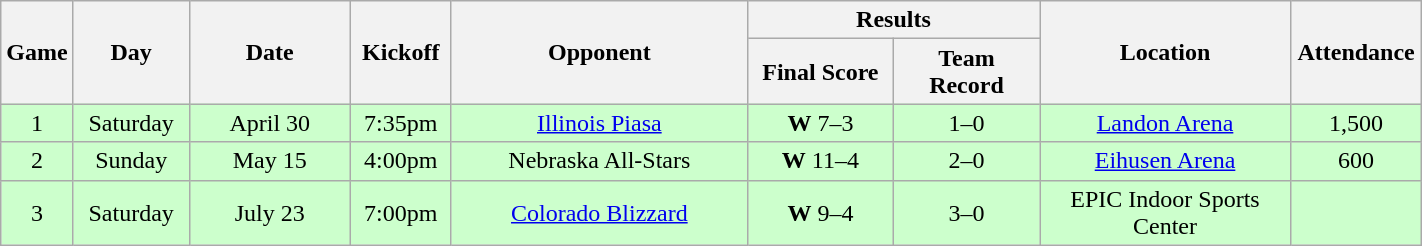<table class="wikitable">
<tr>
<th rowspan="2" width="40">Game</th>
<th rowspan="2" width="70">Day</th>
<th rowspan="2" width="100">Date</th>
<th rowspan="2" width="60">Kickoff</th>
<th rowspan="2" width="190">Opponent</th>
<th colspan="2" width="180">Results</th>
<th rowspan="2" width="160">Location</th>
<th rowspan="2" width="80">Attendance</th>
</tr>
<tr>
<th width="90">Final Score</th>
<th width="90">Team Record</th>
</tr>
<tr align="center" bgcolor="#CCFFCC">
<td align="center">1</td>
<td align="center">Saturday</td>
<td align="center">April 30</td>
<td align="center">7:35pm</td>
<td align="center"><a href='#'>Illinois Piasa</a></td>
<td align="center"><strong>W</strong> 7–3</td>
<td align="center">1–0</td>
<td align="center"><a href='#'>Landon Arena</a></td>
<td align="center">1,500</td>
</tr>
<tr align="center" bgcolor="#CCFFCC">
<td align="center">2</td>
<td align="center">Sunday</td>
<td align="center">May 15</td>
<td align="center">4:00pm</td>
<td align="center">Nebraska All-Stars</td>
<td align="center"><strong>W</strong> 11–4</td>
<td align="center">2–0</td>
<td align="center"><a href='#'>Eihusen Arena</a></td>
<td align="center">600</td>
</tr>
<tr align="center" bgcolor="#CCFFCC">
<td align="center">3</td>
<td align="center">Saturday</td>
<td align="center">July 23</td>
<td align="center">7:00pm</td>
<td align="center"><a href='#'>Colorado Blizzard</a></td>
<td align="center"><strong>W</strong> 9–4</td>
<td align="center">3–0</td>
<td align="center">EPIC Indoor Sports Center</td>
<td align="center"></td>
</tr>
</table>
